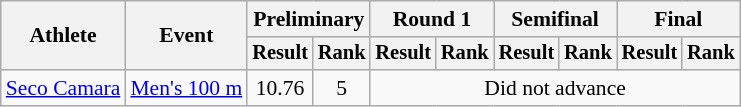<table class="wikitable" style="font-size:90%">
<tr>
<th rowspan="2">Athlete</th>
<th rowspan="2">Event</th>
<th colspan="2">Preliminary</th>
<th colspan="2">Round 1</th>
<th colspan="2">Semifinal</th>
<th colspan="2">Final</th>
</tr>
<tr style="font-size:95%">
<th>Result</th>
<th>Rank</th>
<th>Result</th>
<th>Rank</th>
<th>Result</th>
<th>Rank</th>
<th>Result</th>
<th>Rank</th>
</tr>
<tr align=center>
<td align=left><a href='#'>Seco Camara</a></td>
<td align=left><a href='#'>Men's 100 m</a></td>
<td>10.76</td>
<td>5</td>
<td colspan="6">Did not advance</td>
</tr>
</table>
